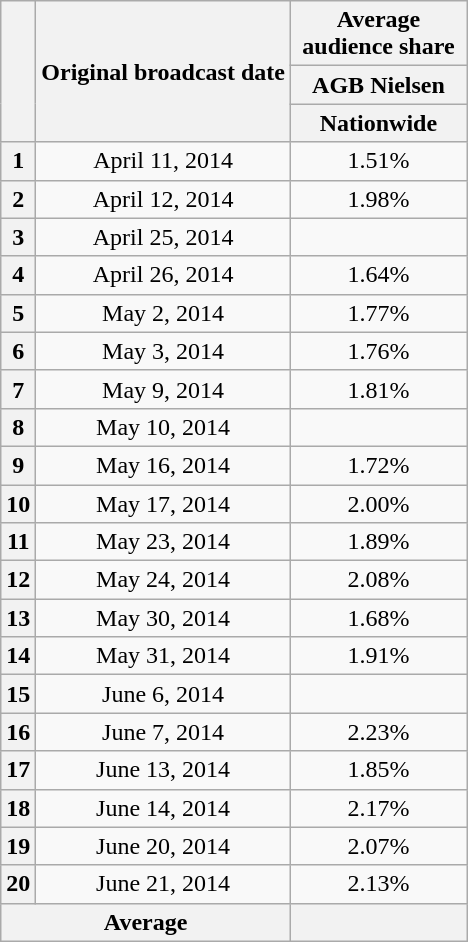<table class="wikitable" style="text-align:center">
<tr>
<th rowspan="3"></th>
<th rowspan="3">Original broadcast date</th>
<th width="110">Average audience share</th>
</tr>
<tr>
<th>AGB Nielsen</th>
</tr>
<tr>
<th>Nationwide</th>
</tr>
<tr>
<th>1</th>
<td>April 11, 2014</td>
<td>1.51%</td>
</tr>
<tr>
<th>2</th>
<td>April 12, 2014</td>
<td>1.98%</td>
</tr>
<tr>
<th>3</th>
<td>April 25, 2014</td>
<td></td>
</tr>
<tr>
<th>4</th>
<td>April 26, 2014</td>
<td>1.64%</td>
</tr>
<tr>
<th>5</th>
<td>May 2, 2014</td>
<td>1.77%</td>
</tr>
<tr>
<th>6</th>
<td>May 3, 2014</td>
<td>1.76%</td>
</tr>
<tr>
<th>7</th>
<td>May 9, 2014</td>
<td>1.81%</td>
</tr>
<tr>
<th>8</th>
<td>May 10, 2014</td>
<td></td>
</tr>
<tr>
<th>9</th>
<td>May 16, 2014</td>
<td>1.72%</td>
</tr>
<tr>
<th>10</th>
<td>May 17, 2014</td>
<td>2.00%</td>
</tr>
<tr>
<th>11</th>
<td>May 23, 2014</td>
<td>1.89%</td>
</tr>
<tr>
<th>12</th>
<td>May 24, 2014</td>
<td>2.08%</td>
</tr>
<tr>
<th>13</th>
<td>May 30, 2014</td>
<td>1.68%</td>
</tr>
<tr>
<th>14</th>
<td>May 31, 2014</td>
<td>1.91%</td>
</tr>
<tr>
<th>15</th>
<td>June 6, 2014</td>
<td></td>
</tr>
<tr>
<th>16</th>
<td>June 7, 2014</td>
<td>2.23%</td>
</tr>
<tr>
<th>17</th>
<td>June 13, 2014</td>
<td>1.85%</td>
</tr>
<tr>
<th>18</th>
<td>June 14, 2014</td>
<td>2.17%</td>
</tr>
<tr>
<th>19</th>
<td>June 20, 2014</td>
<td>2.07%</td>
</tr>
<tr>
<th>20</th>
<td>June 21, 2014</td>
<td>2.13%</td>
</tr>
<tr>
<th colspan="2">Average</th>
<th></th>
</tr>
</table>
